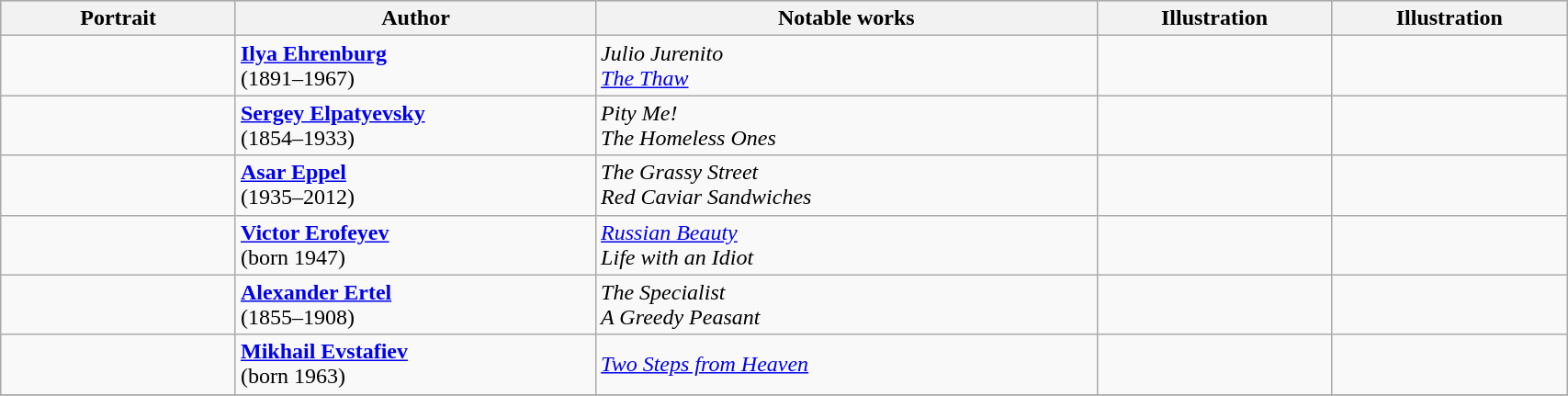<table class="wikitable" style="width:90%;">
<tr bgcolor="#cccccc">
<th width=15%>Portrait</th>
<th width=23%>Author</th>
<th width=32%>Notable works</th>
<th width=15%>Illustration</th>
<th width=15%>Illustration</th>
</tr>
<tr>
<td align=center></td>
<td><strong><a href='#'>Ilya Ehrenburg</a></strong><br>(1891–1967)</td>
<td><em>Julio Jurenito</em><br><em><a href='#'>The Thaw</a></em></td>
<td align=center></td>
<td align=center></td>
</tr>
<tr>
<td align=center></td>
<td><strong><a href='#'>Sergey Elpatyevsky</a></strong><br>(1854–1933)</td>
<td><em>Pity Me!</em><br><em>The Homeless Ones</em></td>
<td align=center></td>
<td align=center></td>
</tr>
<tr>
<td align=center></td>
<td><strong><a href='#'>Asar Eppel</a></strong><br>(1935–2012)</td>
<td><em>The Grassy Street</em><br><em>Red Caviar Sandwiches</em></td>
<td align=center></td>
<td align=center></td>
</tr>
<tr>
<td align=center></td>
<td><strong><a href='#'>Victor Erofeyev</a></strong><br>(born 1947)</td>
<td><em><a href='#'>Russian Beauty</a></em><br><em>Life with an Idiot</em></td>
<td align=center></td>
<td align=center></td>
</tr>
<tr>
<td align=center></td>
<td><strong><a href='#'>Alexander Ertel</a></strong><br>(1855–1908)</td>
<td><em>The Specialist</em><br><em>A Greedy Peasant</em></td>
<td align=center></td>
<td align=center></td>
</tr>
<tr>
<td align=center></td>
<td><strong><a href='#'>Mikhail Evstafiev</a></strong><br>(born 1963)</td>
<td><em><a href='#'>Two Steps from Heaven</a></em></td>
<td align=center></td>
<td align=center></td>
</tr>
<tr>
</tr>
</table>
